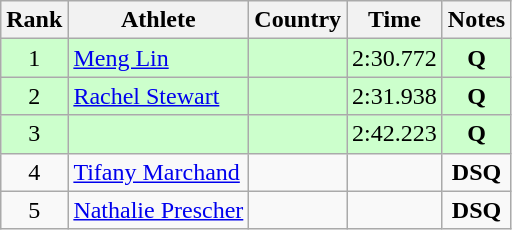<table class="wikitable sortable" style="text-align:center">
<tr>
<th>Rank</th>
<th>Athlete</th>
<th>Country</th>
<th>Time</th>
<th>Notes</th>
</tr>
<tr bgcolor="#ccffcc">
<td>1</td>
<td align=left><a href='#'>Meng Lin</a></td>
<td align=left></td>
<td>2:30.772</td>
<td><strong>Q</strong></td>
</tr>
<tr bgcolor="#ccffcc">
<td>2</td>
<td align=left><a href='#'>Rachel Stewart</a></td>
<td align=left></td>
<td>2:31.938</td>
<td><strong>Q</strong></td>
</tr>
<tr bgcolor="#ccffcc">
<td>3</td>
<td align=left></td>
<td align=left></td>
<td>2:42.223</td>
<td><strong>Q</strong></td>
</tr>
<tr>
<td>4</td>
<td align=left><a href='#'>Tifany Marchand</a></td>
<td align=left></td>
<td></td>
<td><strong>DSQ</strong></td>
</tr>
<tr>
<td>5</td>
<td align=left><a href='#'>Nathalie Prescher</a></td>
<td align=left></td>
<td></td>
<td><strong>DSQ</strong></td>
</tr>
</table>
